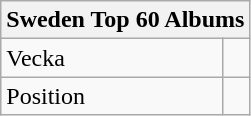<table class="wikitable">
<tr>
<th align="center" bgcolor="white" colspan="31">Sweden Top 60 Albums</th>
</tr>
<tr style="background-color: #white;">
<td>Vecka</td>
<td></td>
</tr>
<tr>
<td>Position</td>
<td></td>
</tr>
</table>
